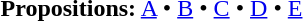<table id=toc class=toc summary=Contents>
<tr>
<td align=center><strong>Propositions:</strong> <a href='#'>A</a> • <a href='#'>B</a> • <a href='#'>C</a> • <a href='#'>D</a> • <a href='#'>E</a> </td>
</tr>
</table>
